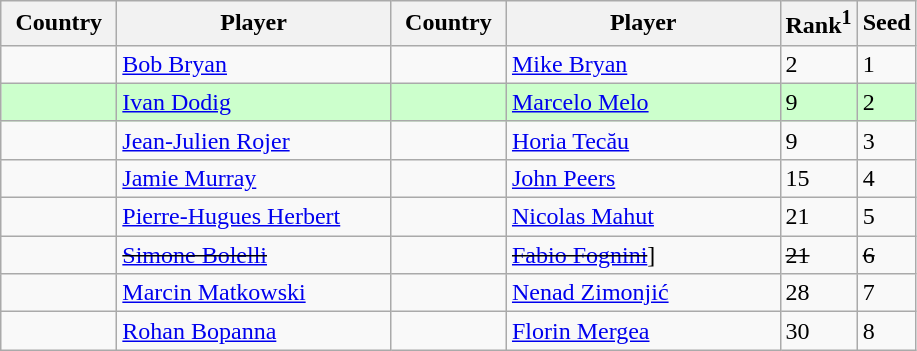<table class="sortable wikitable">
<tr>
<th width="70">Country</th>
<th width="175">Player</th>
<th width="70">Country</th>
<th width="175">Player</th>
<th>Rank<sup>1</sup></th>
<th>Seed</th>
</tr>
<tr>
<td></td>
<td><a href='#'>Bob Bryan</a></td>
<td></td>
<td><a href='#'>Mike Bryan</a></td>
<td>2</td>
<td>1</td>
</tr>
<tr style="background:#cfc;">
<td></td>
<td><a href='#'>Ivan Dodig</a></td>
<td></td>
<td><a href='#'>Marcelo Melo</a></td>
<td>9</td>
<td>2</td>
</tr>
<tr>
<td></td>
<td><a href='#'>Jean-Julien Rojer</a></td>
<td></td>
<td><a href='#'>Horia Tecău</a></td>
<td>9</td>
<td>3</td>
</tr>
<tr>
<td></td>
<td><a href='#'>Jamie Murray</a></td>
<td></td>
<td><a href='#'>John Peers</a></td>
<td>15</td>
<td>4</td>
</tr>
<tr>
<td></td>
<td><a href='#'>Pierre-Hugues Herbert</a></td>
<td></td>
<td><a href='#'>Nicolas Mahut</a></td>
<td>21</td>
<td>5</td>
</tr>
<tr>
<td><s></s></td>
<td><s><a href='#'>Simone Bolelli</a></s></td>
<td><s></s></td>
<td><s><a href='#'>Fabio Fognini</a></s>]</td>
<td><s>21</s></td>
<td><s>6</s></td>
</tr>
<tr>
<td></td>
<td><a href='#'>Marcin Matkowski</a></td>
<td></td>
<td><a href='#'>Nenad Zimonjić</a></td>
<td>28</td>
<td>7</td>
</tr>
<tr>
<td></td>
<td><a href='#'>Rohan Bopanna</a></td>
<td></td>
<td><a href='#'>Florin Mergea</a></td>
<td>30</td>
<td>8</td>
</tr>
</table>
